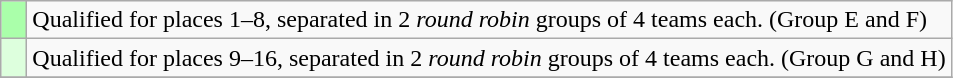<table class="wikitable">
<tr>
<td width=10px bgcolor=#aaffaa></td>
<td>Qualified for places 1–8, separated in 2 <em>round robin</em> groups of 4 teams each. (Group E and F)</td>
</tr>
<tr>
<td width=10px bgcolor=#ddffdd></td>
<td>Qualified for places 9–16, separated in 2 <em>round robin</em> groups of 4 teams each. (Group G and H)</td>
</tr>
<tr>
</tr>
</table>
